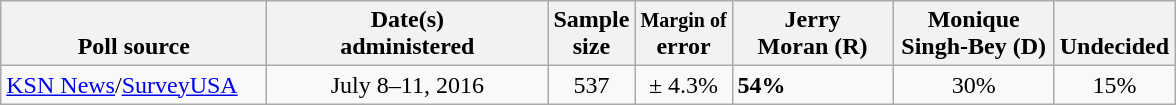<table class="wikitable">
<tr valign= bottom>
<th style="width:170px;">Poll source</th>
<th style="width:180px;">Date(s)<br>administered</th>
<th class=small>Sample<br>size</th>
<th class=small><small>Margin of</small><br>error</th>
<th style="width:100px;">Jerry<br>Moran (R)</th>
<th style="width:100px;">Monique<br>Singh-Bey (D)</th>
<th style="width:40px;">Undecided</th>
</tr>
<tr>
<td><a href='#'>KSN News</a>/<a href='#'>SurveyUSA</a></td>
<td align=center>July 8–11, 2016</td>
<td align=center>537</td>
<td align=center>± 4.3%</td>
<td><strong>54%</strong></td>
<td align=center>30%</td>
<td align=center>15%</td>
</tr>
</table>
